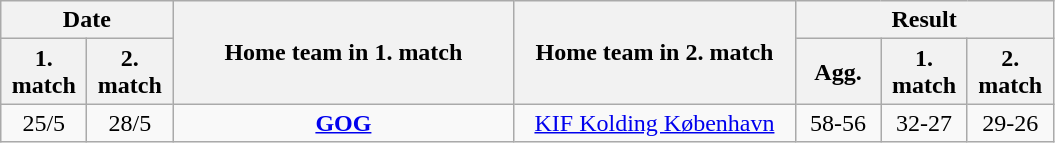<table class="wikitable" style="text-align:center; margin-left:1em;">
<tr>
<th colspan="2">Date</th>
<th rowspan="2" style="width:220px;">Home team in 1. match</th>
<th rowspan="2" style="width:180px;">Home team in 2. match</th>
<th colspan="3">Result</th>
</tr>
<tr>
<th style="width:50px;">1. match</th>
<th style="width:50px;">2. match</th>
<th style="width:50px;">Agg.</th>
<th style="width:50px;">1. match</th>
<th style="width:50px;">2. match</th>
</tr>
<tr>
<td>25/5</td>
<td>28/5</td>
<td><strong><a href='#'>GOG</a></strong></td>
<td><a href='#'>KIF Kolding København</a></td>
<td>58-56</td>
<td>32-27</td>
<td>29-26</td>
</tr>
</table>
